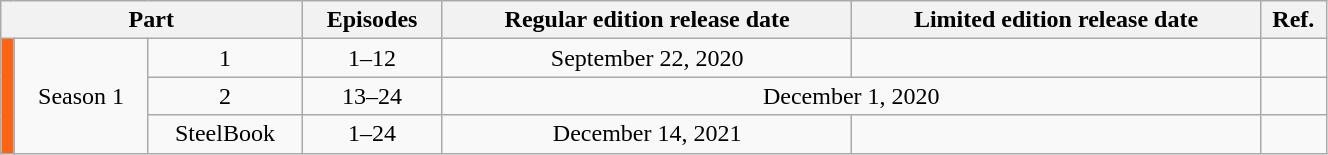<table class="wikitable" style="text-align: center; width: 70%;">
<tr>
<th colspan="3">Part</th>
<th>Episodes</th>
<th>Regular edition release date</th>
<th>Limited edition release date</th>
<th width="5%">Ref.</th>
</tr>
<tr>
<td rowspan="3" width="1%" style="background: #FF6314;"></td>
<td rowspan="3">Season 1</td>
<td>1</td>
<td>1–12</td>
<td>September 22, 2020</td>
<td></td>
<td></td>
</tr>
<tr>
<td>2</td>
<td>13–24</td>
<td colspan="2">December 1, 2020</td>
<td></td>
</tr>
<tr>
<td>SteelBook</td>
<td>1–24</td>
<td>December 14, 2021</td>
<td></td>
<td></td>
</tr>
</table>
